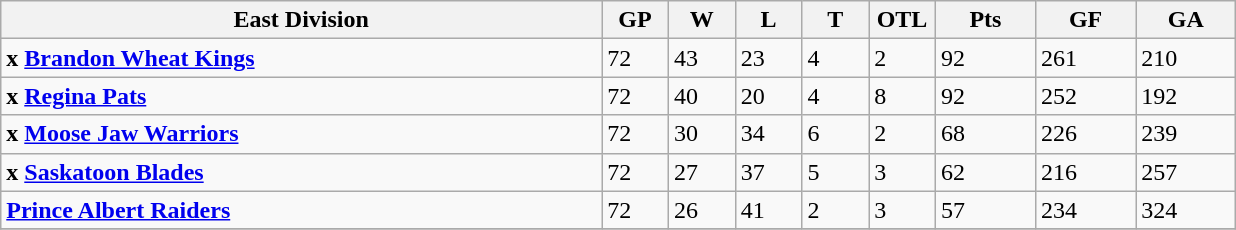<table class="wikitable">
<tr>
<th width="45%">East Division</th>
<th width="5%">GP</th>
<th width="5%">W</th>
<th width="5%">L</th>
<th width="5%">T</th>
<th width="5%">OTL</th>
<th width="7.5%">Pts</th>
<th width="7.5%">GF</th>
<th width="7.5%">GA</th>
</tr>
<tr>
<td><strong>x <a href='#'>Brandon Wheat Kings</a></strong></td>
<td>72</td>
<td>43</td>
<td>23</td>
<td>4</td>
<td>2</td>
<td>92</td>
<td>261</td>
<td>210</td>
</tr>
<tr>
<td><strong>x <a href='#'>Regina Pats</a></strong></td>
<td>72</td>
<td>40</td>
<td>20</td>
<td>4</td>
<td>8</td>
<td>92</td>
<td>252</td>
<td>192</td>
</tr>
<tr>
<td><strong>x <a href='#'>Moose Jaw Warriors</a></strong></td>
<td>72</td>
<td>30</td>
<td>34</td>
<td>6</td>
<td>2</td>
<td>68</td>
<td>226</td>
<td>239</td>
</tr>
<tr>
<td><strong>x <a href='#'>Saskatoon Blades</a></strong></td>
<td>72</td>
<td>27</td>
<td>37</td>
<td>5</td>
<td>3</td>
<td>62</td>
<td>216</td>
<td>257</td>
</tr>
<tr>
<td><strong><a href='#'>Prince Albert Raiders</a></strong></td>
<td>72</td>
<td>26</td>
<td>41</td>
<td>2</td>
<td>3</td>
<td>57</td>
<td>234</td>
<td>324</td>
</tr>
<tr>
</tr>
</table>
